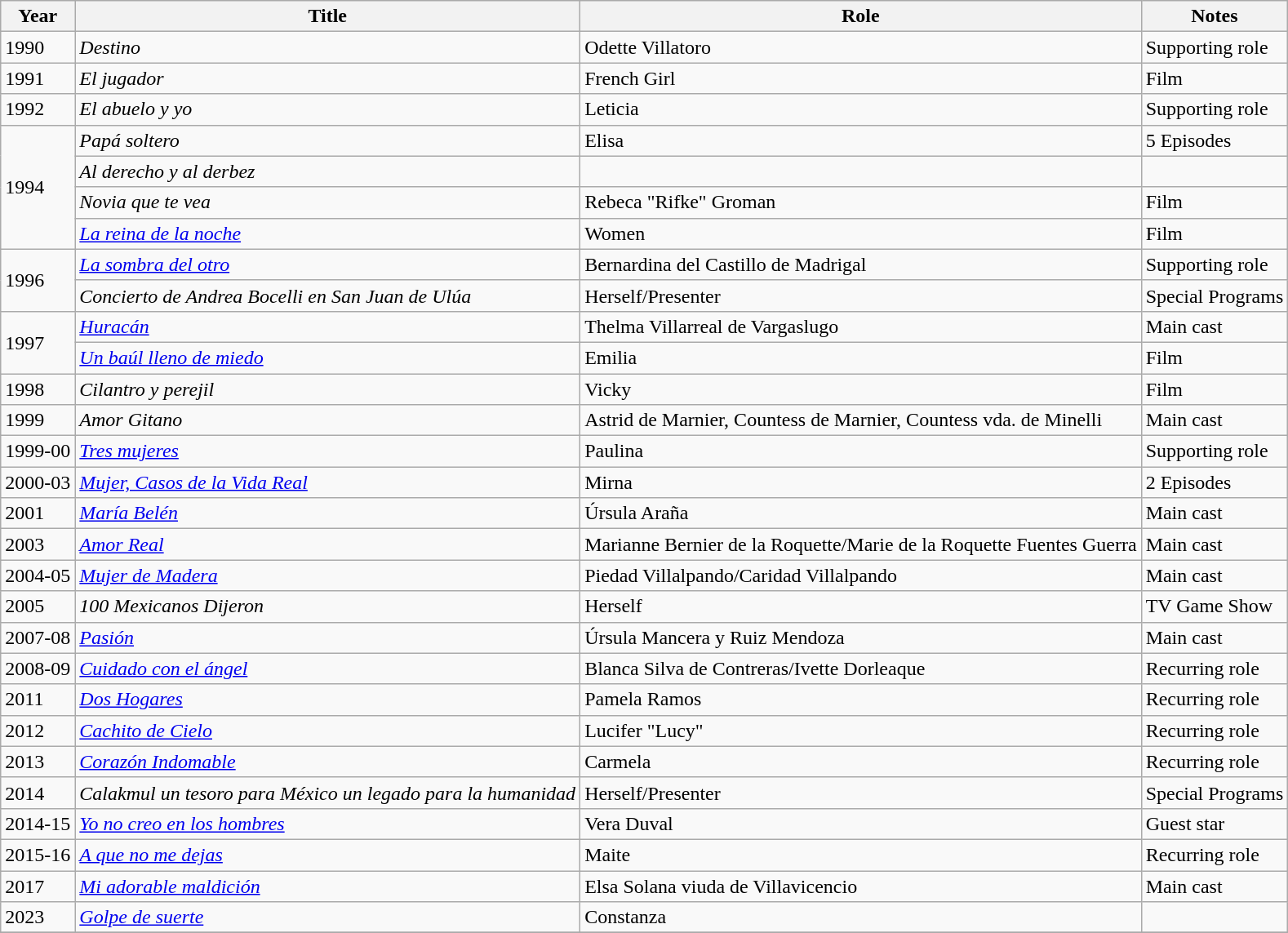<table class="wikitable">
<tr>
<th>Year</th>
<th>Title</th>
<th>Role</th>
<th>Notes</th>
</tr>
<tr>
<td>1990</td>
<td><em>Destino</em></td>
<td>Odette Villatoro</td>
<td>Supporting role</td>
</tr>
<tr>
<td>1991</td>
<td><em>El jugador</em></td>
<td>French Girl</td>
<td>Film</td>
</tr>
<tr>
<td>1992</td>
<td><em>El abuelo y yo</em></td>
<td>Leticia</td>
<td>Supporting role</td>
</tr>
<tr>
<td rowspan=4>1994</td>
<td><em>Papá soltero </em></td>
<td>Elisa</td>
<td>5 Episodes</td>
</tr>
<tr>
<td><em>Al derecho y al derbez</em></td>
<td></td>
<td></td>
</tr>
<tr>
<td><em>Novia que te vea</em></td>
<td>Rebeca "Rifke" Groman</td>
<td>Film</td>
</tr>
<tr>
<td><em><a href='#'>La reina de la noche</a></em></td>
<td>Women</td>
<td>Film</td>
</tr>
<tr>
<td rowspan=2>1996</td>
<td><em><a href='#'>La sombra del otro</a></em></td>
<td>Bernardina del Castillo de Madrigal</td>
<td>Supporting role</td>
</tr>
<tr>
<td><em>Concierto de Andrea Bocelli en San Juan de Ulúa</em></td>
<td>Herself/Presenter</td>
<td>Special Programs</td>
</tr>
<tr>
<td rowspan=2>1997</td>
<td><em><a href='#'>Huracán</a></em></td>
<td>Thelma Villarreal de Vargaslugo</td>
<td>Main cast</td>
</tr>
<tr>
<td><em><a href='#'>Un baúl lleno de miedo</a></em></td>
<td>Emilia</td>
<td>Film</td>
</tr>
<tr>
<td>1998</td>
<td><em>Cilantro y perejil</em></td>
<td>Vicky</td>
<td>Film</td>
</tr>
<tr>
<td>1999</td>
<td><em>Amor Gitano</em></td>
<td>Astrid de Marnier, Countess de Marnier, Countess vda. de Minelli</td>
<td>Main cast</td>
</tr>
<tr>
<td>1999-00</td>
<td><em><a href='#'>Tres mujeres</a></em></td>
<td>Paulina</td>
<td>Supporting role</td>
</tr>
<tr>
<td>2000-03</td>
<td><em><a href='#'>Mujer, Casos de la Vida Real</a></em></td>
<td>Mirna</td>
<td>2 Episodes</td>
</tr>
<tr>
<td>2001</td>
<td><em><a href='#'>María Belén</a></em></td>
<td>Úrsula Araña</td>
<td>Main cast</td>
</tr>
<tr>
<td>2003</td>
<td><em><a href='#'>Amor Real</a></em></td>
<td>Marianne Bernier de la Roquette/Marie de la Roquette Fuentes Guerra</td>
<td>Main cast</td>
</tr>
<tr>
<td>2004-05</td>
<td><em><a href='#'>Mujer de Madera</a></em></td>
<td>Piedad Villalpando/Caridad Villalpando</td>
<td>Main cast</td>
</tr>
<tr>
<td>2005</td>
<td><em>100 Mexicanos Dijeron</em></td>
<td>Herself</td>
<td>TV Game Show</td>
</tr>
<tr>
<td>2007-08</td>
<td><em><a href='#'>Pasión</a></em></td>
<td>Úrsula Mancera y Ruiz Mendoza</td>
<td>Main cast</td>
</tr>
<tr>
<td>2008-09</td>
<td><em><a href='#'>Cuidado con el ángel</a></em></td>
<td>Blanca Silva de Contreras/Ivette Dorleaque</td>
<td>Recurring role</td>
</tr>
<tr>
<td>2011</td>
<td><em><a href='#'>Dos Hogares</a></em></td>
<td>Pamela Ramos</td>
<td>Recurring role</td>
</tr>
<tr>
<td>2012</td>
<td><em><a href='#'>Cachito de Cielo</a></em></td>
<td>Lucifer "Lucy"</td>
<td>Recurring role</td>
</tr>
<tr>
<td>2013</td>
<td><em><a href='#'>Corazón Indomable</a></em></td>
<td>Carmela</td>
<td>Recurring role</td>
</tr>
<tr>
<td>2014</td>
<td><em>Calakmul un tesoro para México un legado para la humanidad</em></td>
<td>Herself/Presenter</td>
<td>Special Programs</td>
</tr>
<tr>
<td>2014-15</td>
<td><em><a href='#'>Yo no creo en los hombres</a></em></td>
<td>Vera Duval</td>
<td>Guest star</td>
</tr>
<tr>
<td>2015-16</td>
<td><em><a href='#'>A que no me dejas</a></em></td>
<td>Maite</td>
<td>Recurring role</td>
</tr>
<tr>
<td>2017</td>
<td><em><a href='#'>Mi adorable maldición</a></em></td>
<td>Elsa Solana viuda de Villavicencio</td>
<td>Main cast</td>
</tr>
<tr>
<td>2023</td>
<td><em><a href='#'>Golpe de suerte</a></em></td>
<td>Constanza</td>
<td></td>
</tr>
<tr>
</tr>
</table>
